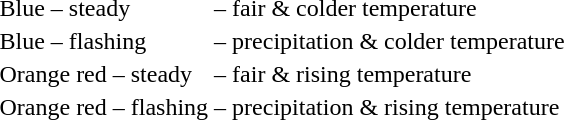<table class="toccolours" style="font-size:100%;">
<tr>
<td></td>
<td>Blue – steady</td>
<td>–</td>
<td>fair & colder temperature</td>
</tr>
<tr>
<td></td>
<td>Blue – flashing</td>
<td>–</td>
<td>precipitation & colder temperature</td>
</tr>
<tr>
<td></td>
<td>Orange red – steady</td>
<td>–</td>
<td>fair & rising temperature</td>
</tr>
<tr>
<td></td>
<td>Orange red – flashing</td>
<td>–</td>
<td>precipitation & rising temperature</td>
</tr>
</table>
